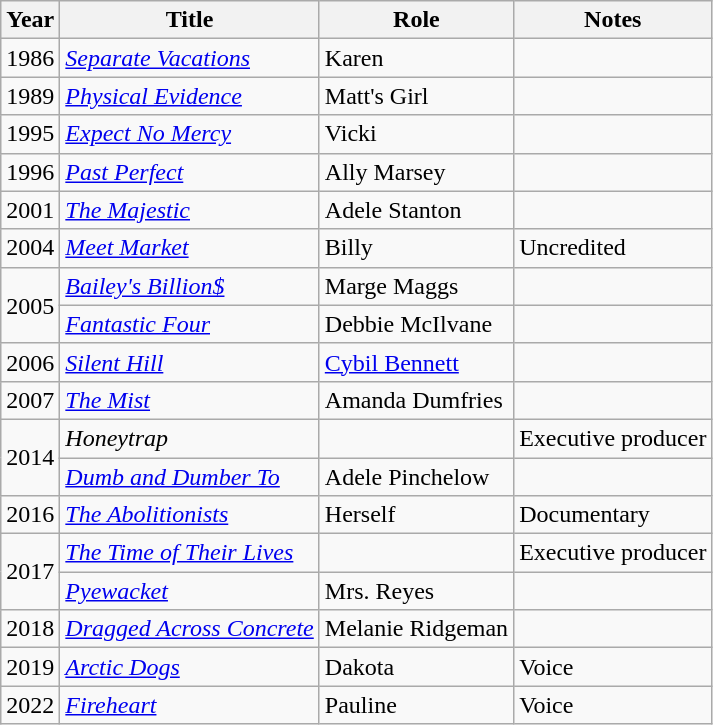<table class="wikitable sortable">
<tr>
<th>Year</th>
<th>Title</th>
<th>Role</th>
<th class="unsortable">Notes</th>
</tr>
<tr>
<td>1986</td>
<td><em><a href='#'>Separate Vacations</a></em></td>
<td>Karen</td>
<td></td>
</tr>
<tr>
<td>1989</td>
<td><em><a href='#'>Physical Evidence</a></em></td>
<td>Matt's Girl</td>
<td></td>
</tr>
<tr>
<td>1995</td>
<td><em><a href='#'>Expect No Mercy</a></em></td>
<td>Vicki</td>
<td></td>
</tr>
<tr>
<td>1996</td>
<td><em><a href='#'>Past Perfect</a></em></td>
<td>Ally Marsey</td>
<td></td>
</tr>
<tr>
<td>2001</td>
<td data-sort-value="Majestic, The"><em><a href='#'>The Majestic</a></em></td>
<td>Adele Stanton</td>
<td></td>
</tr>
<tr>
<td>2004</td>
<td><em><a href='#'>Meet Market</a></em></td>
<td>Billy</td>
<td>Uncredited</td>
</tr>
<tr>
<td rowspan="2">2005</td>
<td><em><a href='#'>Bailey's Billion$</a></em></td>
<td>Marge Maggs</td>
<td></td>
</tr>
<tr>
<td><em><a href='#'>Fantastic Four</a></em></td>
<td>Debbie McIlvane</td>
<td></td>
</tr>
<tr>
<td>2006</td>
<td><em><a href='#'>Silent Hill</a></em></td>
<td><a href='#'>Cybil Bennett</a></td>
<td></td>
</tr>
<tr>
<td>2007</td>
<td data-sort-value="Mist, The"><em><a href='#'>The Mist</a></em></td>
<td>Amanda Dumfries</td>
<td></td>
</tr>
<tr>
<td rowspan="2">2014</td>
<td><em>Honeytrap</em></td>
<td></td>
<td>Executive producer</td>
</tr>
<tr>
<td><em><a href='#'>Dumb and Dumber To</a></em></td>
<td>Adele Pinchelow</td>
<td></td>
</tr>
<tr>
<td>2016</td>
<td data-sort-value="Abolitionists, The"><em><a href='#'>The Abolitionists</a></em></td>
<td>Herself</td>
<td>Documentary</td>
</tr>
<tr>
<td rowspan="2">2017</td>
<td data-sort-value="Time of Their Lives, The"><em><a href='#'>The Time of Their Lives</a></em></td>
<td></td>
<td>Executive producer</td>
</tr>
<tr>
<td><em><a href='#'>Pyewacket</a></em></td>
<td>Mrs. Reyes</td>
<td></td>
</tr>
<tr>
<td>2018</td>
<td><em><a href='#'>Dragged Across Concrete</a></em></td>
<td>Melanie Ridgeman</td>
<td></td>
</tr>
<tr>
<td>2019</td>
<td><em><a href='#'>Arctic Dogs</a></em></td>
<td>Dakota</td>
<td>Voice</td>
</tr>
<tr>
<td>2022</td>
<td><em><a href='#'>Fireheart</a></em></td>
<td>Pauline</td>
<td>Voice</td>
</tr>
</table>
